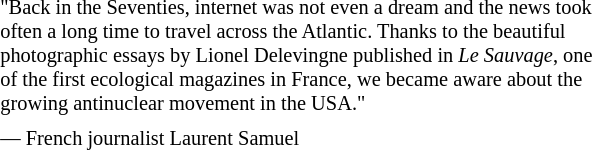<table class="toccolours" style="float: right; margin-left: 1em; margin-right: 2em; font-size: 85%; background:offwhite; color:black; width:30em; max-width: 40%;" cellspacing="5">
<tr>
<td></td>
</tr>
<tr>
<td></td>
</tr>
<tr>
<td style="text-align: left;">"Back in the Seventies, internet was not even a dream and the news took often a long time to travel across the Atlantic. Thanks to the beautiful photographic essays by Lionel Delevingne published in <em>Le Sauvage</em>, one of the first ecological magazines in France, we became aware about the growing antinuclear movement in the USA."</td>
</tr>
<tr>
<td style="text-align: left;">— French journalist Laurent Samuel</td>
</tr>
</table>
